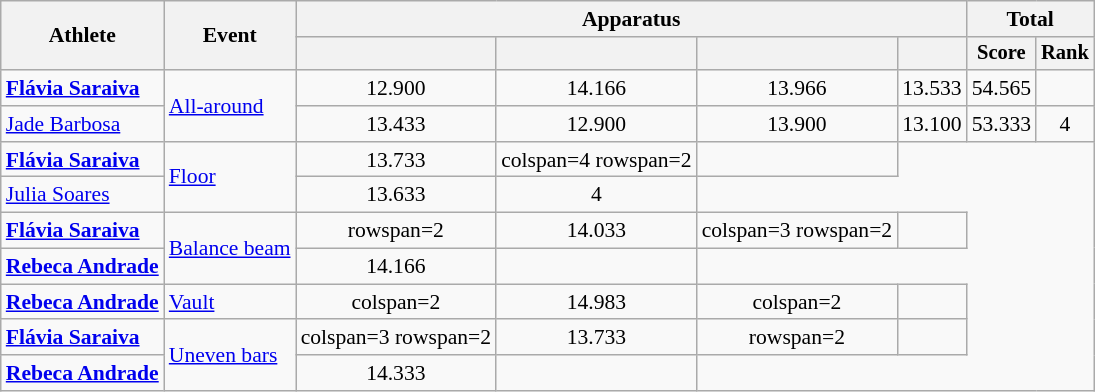<table class=wikitable style=font-size:90%;text-align:center>
<tr>
<th rowspan=2>Athlete</th>
<th rowspan=2>Event</th>
<th colspan=4>Apparatus</th>
<th colspan=2>Total</th>
</tr>
<tr style=font-size:95%>
<th></th>
<th></th>
<th></th>
<th></th>
<th>Score</th>
<th>Rank</th>
</tr>
<tr>
<td align=left><strong><a href='#'>Flávia Saraiva</a></strong></td>
<td align=left rowspan=2><a href='#'>All-around</a></td>
<td>12.900</td>
<td>14.166</td>
<td>13.966</td>
<td>13.533</td>
<td>54.565</td>
<td></td>
</tr>
<tr>
<td align=left><a href='#'>Jade Barbosa</a></td>
<td>13.433</td>
<td>12.900</td>
<td>13.900</td>
<td>13.100</td>
<td>53.333</td>
<td>4</td>
</tr>
<tr>
<td align=left><strong><a href='#'>Flávia Saraiva</a></strong></td>
<td align=left rowspan=2><a href='#'>Floor</a></td>
<td>13.733</td>
<td>colspan=4 rowspan=2 </td>
<td></td>
</tr>
<tr>
<td align=left><a href='#'>Julia Soares</a></td>
<td>13.633</td>
<td>4</td>
</tr>
<tr>
<td align=left><strong><a href='#'>Flávia Saraiva</a></strong></td>
<td align=left rowspan=2><a href='#'>Balance beam</a></td>
<td>rowspan=2 </td>
<td>14.033</td>
<td>colspan=3 rowspan=2 </td>
<td></td>
</tr>
<tr>
<td align=left><strong><a href='#'>Rebeca Andrade</a></strong></td>
<td>14.166</td>
<td></td>
</tr>
<tr>
<td align=left><strong><a href='#'>Rebeca Andrade</a></strong></td>
<td align=left><a href='#'>Vault</a></td>
<td>colspan=2 </td>
<td>14.983</td>
<td>colspan=2 </td>
<td></td>
</tr>
<tr>
<td align=left><strong><a href='#'>Flávia Saraiva</a></strong></td>
<td align=left rowspan=2><a href='#'>Uneven bars</a></td>
<td>colspan=3 rowspan=2 </td>
<td>13.733</td>
<td>rowspan=2 </td>
<td></td>
</tr>
<tr>
<td align=left><strong><a href='#'>Rebeca Andrade</a></strong></td>
<td>14.333</td>
<td></td>
</tr>
</table>
